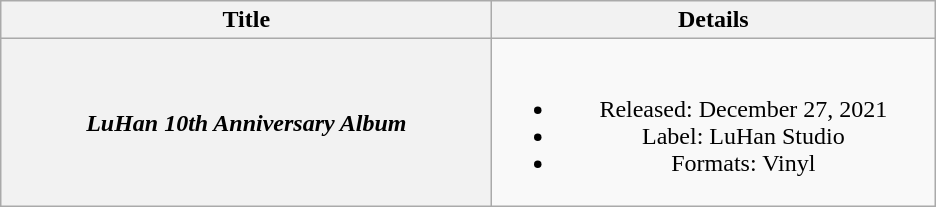<table class="wikitable plainrowheaders" style="text-align:center;">
<tr>
<th scope="col" style="width:20em;">Title</th>
<th scope="col" style="width:18em;">Details</th>
</tr>
<tr>
<th scope="row"><em>LuHan 10th Anniversary Album</em></th>
<td><br><ul><li>Released: December 27, 2021</li><li>Label: LuHan Studio</li><li>Formats: Vinyl</li></ul></td>
</tr>
</table>
